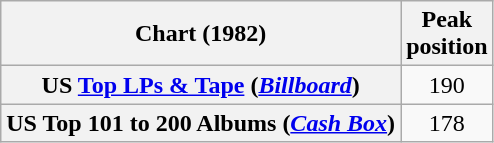<table class="wikitable plainrowheaders" style="text-align:center">
<tr>
<th scope="col">Chart (1982)</th>
<th scope="col">Peak<br>position</th>
</tr>
<tr>
<th scope="row">US <a href='#'>Top LPs & Tape</a> (<em><a href='#'>Billboard</a></em>)</th>
<td>190</td>
</tr>
<tr>
<th scope="row">US Top 101 to 200 Albums (<em><a href='#'>Cash Box</a></em>)</th>
<td>178</td>
</tr>
</table>
